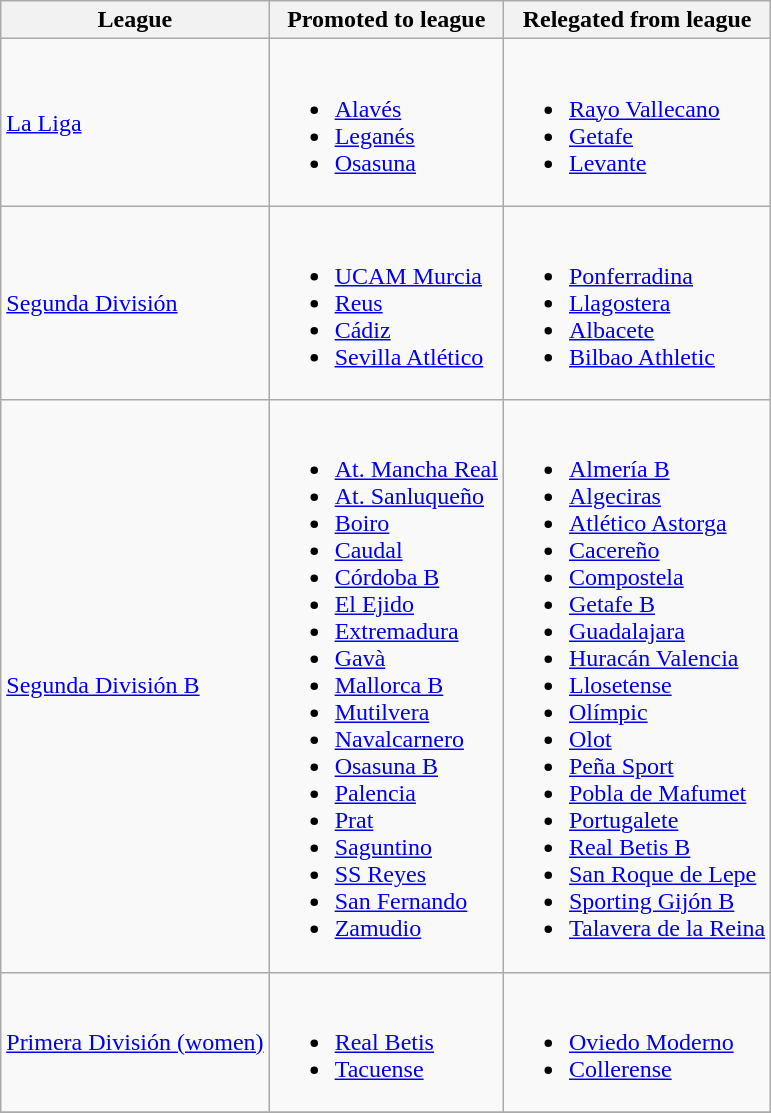<table class="wikitable">
<tr>
<th>League</th>
<th>Promoted to league</th>
<th>Relegated from league</th>
</tr>
<tr>
<td><a href='#'>La Liga</a></td>
<td><br><ul><li><a href='#'>Alavés</a></li><li><a href='#'>Leganés</a></li><li><a href='#'>Osasuna</a></li></ul></td>
<td><br><ul><li><a href='#'>Rayo Vallecano</a></li><li><a href='#'>Getafe</a></li><li><a href='#'>Levante</a></li></ul></td>
</tr>
<tr>
<td><a href='#'>Segunda División</a></td>
<td><br><ul><li><a href='#'>UCAM Murcia</a></li><li><a href='#'>Reus</a></li><li><a href='#'>Cádiz</a></li><li><a href='#'>Sevilla Atlético</a></li></ul></td>
<td><br><ul><li><a href='#'>Ponferradina</a></li><li><a href='#'>Llagostera</a></li><li><a href='#'>Albacete</a></li><li><a href='#'>Bilbao Athletic</a></li></ul></td>
</tr>
<tr>
<td><a href='#'>Segunda División B</a></td>
<td><br><ul><li><a href='#'>At. Mancha Real</a></li><li><a href='#'>At. Sanluqueño</a></li><li><a href='#'>Boiro</a></li><li><a href='#'>Caudal</a></li><li><a href='#'>Córdoba B</a></li><li><a href='#'>El Ejido</a></li><li><a href='#'>Extremadura</a></li><li><a href='#'>Gavà</a></li><li><a href='#'>Mallorca B</a></li><li><a href='#'>Mutilvera</a></li><li><a href='#'>Navalcarnero</a></li><li><a href='#'>Osasuna B</a></li><li><a href='#'>Palencia</a></li><li><a href='#'>Prat</a></li><li><a href='#'>Saguntino</a></li><li><a href='#'>SS Reyes</a></li><li><a href='#'>San Fernando</a></li><li><a href='#'>Zamudio</a></li></ul></td>
<td><br><ul><li><a href='#'>Almería B</a></li><li><a href='#'>Algeciras</a></li><li><a href='#'>Atlético Astorga</a></li><li><a href='#'>Cacereño</a></li><li><a href='#'>Compostela</a></li><li><a href='#'>Getafe B</a></li><li><a href='#'>Guadalajara</a></li><li><a href='#'>Huracán Valencia</a></li><li><a href='#'>Llosetense</a></li><li><a href='#'>Olímpic</a></li><li><a href='#'>Olot</a></li><li><a href='#'>Peña Sport</a></li><li><a href='#'>Pobla de Mafumet</a></li><li><a href='#'>Portugalete</a></li><li><a href='#'>Real Betis B</a></li><li><a href='#'>San Roque de Lepe</a></li><li><a href='#'>Sporting Gijón B</a></li><li><a href='#'>Talavera de la Reina</a></li></ul></td>
</tr>
<tr>
<td><a href='#'>Primera División (women)</a></td>
<td><br><ul><li><a href='#'>Real Betis</a></li><li><a href='#'>Tacuense</a></li></ul></td>
<td><br><ul><li><a href='#'>Oviedo Moderno</a></li><li><a href='#'>Collerense</a></li></ul></td>
</tr>
<tr>
</tr>
</table>
